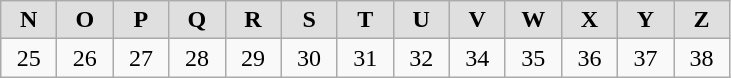<table class="wikitable">
<tr bgcolor="#dfdfdf">
<td width="30" align="center"><strong>N</strong></td>
<td width="30" align="center"><strong>O</strong></td>
<td width="30" align="center"><strong>P</strong></td>
<td width="30" align="center"><strong>Q</strong></td>
<td width="30" align="center"><strong>R</strong></td>
<td width="30" align="center"><strong>S</strong></td>
<td width="30" align="center"><strong>T</strong></td>
<td width="30" align="center"><strong>U</strong></td>
<td width="30" align="center"><strong>V</strong></td>
<td width="30" align="center"><strong>W</strong></td>
<td width="30" align="center"><strong>X</strong></td>
<td width="30" align="center"><strong>Y</strong></td>
<td width="30" align="center"><strong>Z</strong></td>
</tr>
<tr ---->
<td align="center">25</td>
<td align="center">26</td>
<td align="center">27</td>
<td align="center">28</td>
<td align="center">29</td>
<td align="center">30</td>
<td align="center">31</td>
<td align="center">32</td>
<td align="center">34</td>
<td align="center">35</td>
<td align="center">36</td>
<td align="center">37</td>
<td align="center">38</td>
</tr>
</table>
